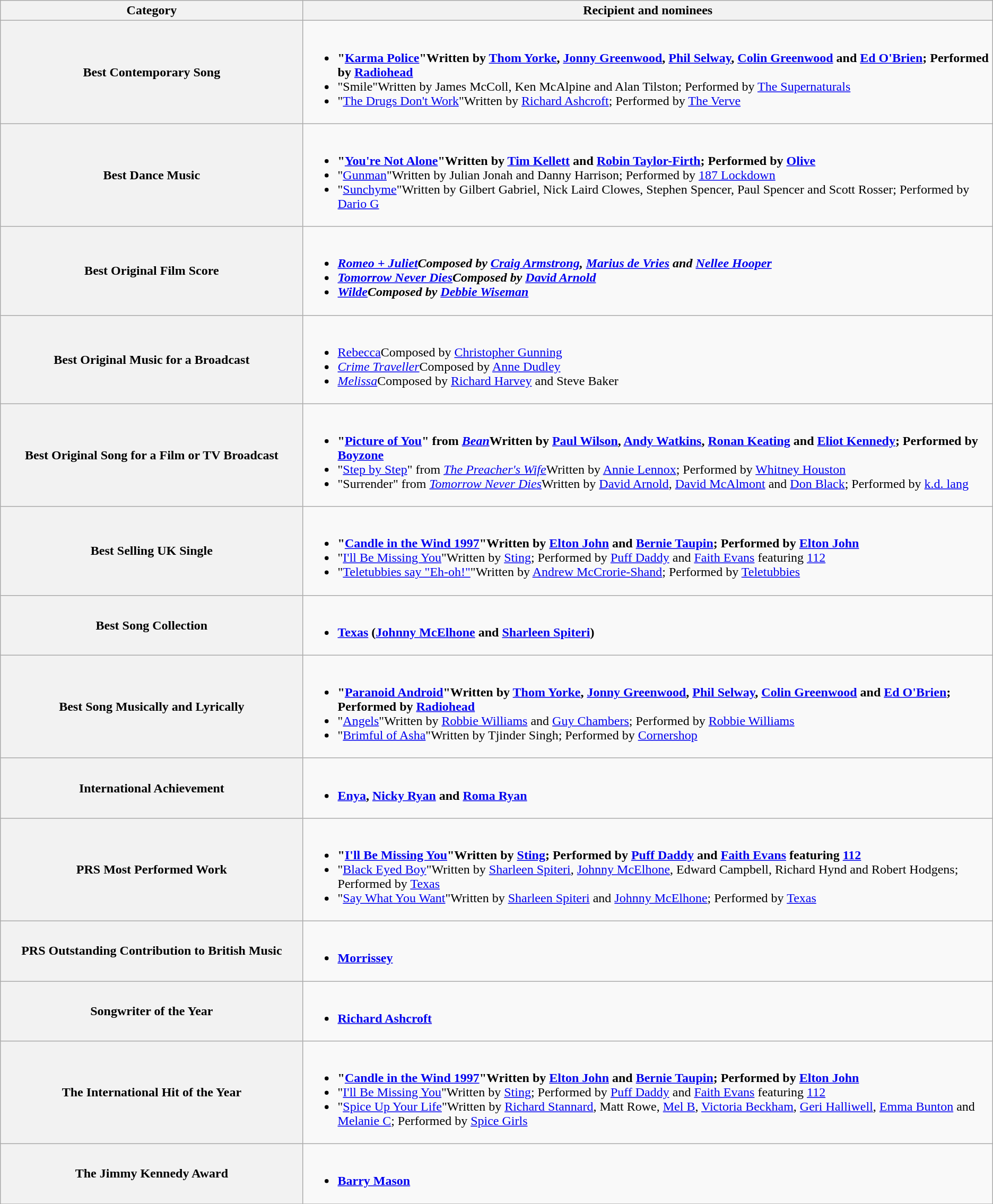<table class="wikitable">
<tr>
<th width="25%">Category</th>
<th width="57%">Recipient and nominees</th>
</tr>
<tr>
<th scope="row">Best Contemporary Song</th>
<td><br><ul><li><strong>"<a href='#'>Karma Police</a>"Written by <a href='#'>Thom Yorke</a>, <a href='#'>Jonny Greenwood</a>, <a href='#'>Phil Selway</a>, <a href='#'>Colin Greenwood</a> and <a href='#'>Ed O'Brien</a>; Performed by <a href='#'>Radiohead</a></strong></li><li>"Smile"Written by James McColl, Ken McAlpine and Alan Tilston; Performed by <a href='#'>The Supernaturals</a></li><li>"<a href='#'>The Drugs Don't Work</a>"Written by <a href='#'>Richard Ashcroft</a>; Performed by <a href='#'>The Verve</a></li></ul></td>
</tr>
<tr>
<th scope="row">Best Dance Music</th>
<td><br><ul><li><strong>"<a href='#'>You're Not Alone</a>"Written by <a href='#'>Tim Kellett</a> and <a href='#'>Robin Taylor-Firth</a>; Performed by <a href='#'>Olive</a></strong></li><li>"<a href='#'>Gunman</a>"Written by Julian Jonah and Danny Harrison; Performed by <a href='#'>187 Lockdown</a></li><li>"<a href='#'>Sunchyme</a>"Written by Gilbert Gabriel, Nick Laird Clowes, Stephen Spencer, Paul Spencer and Scott Rosser; Performed by <a href='#'>Dario G</a></li></ul></td>
</tr>
<tr>
<th scope="row">Best Original Film Score</th>
<td><br><ul><li><strong><em><a href='#'>Romeo + Juliet</a><em>Composed by <a href='#'>Craig Armstrong</a>, <a href='#'>Marius de Vries</a> and <a href='#'>Nellee Hooper</a><strong></li><li></em><a href='#'>Tomorrow Never Dies</a><em>Composed by <a href='#'>David Arnold</a></li><li></em><a href='#'>Wilde</a><em>Composed by <a href='#'>Debbie Wiseman</a></li></ul></td>
</tr>
<tr>
<th scope="row">Best Original Music for a Broadcast</th>
<td><br><ul><li></em></strong><a href='#'>Rebecca</a></em>Composed by <a href='#'>Christopher Gunning</a></strong></li><li><em><a href='#'>Crime Traveller</a></em>Composed by <a href='#'>Anne Dudley</a></li><li><em><a href='#'>Melissa</a></em>Composed by <a href='#'>Richard Harvey</a> and Steve Baker</li></ul></td>
</tr>
<tr>
<th scope="row">Best Original Song for a Film or TV Broadcast</th>
<td><br><ul><li><strong>"<a href='#'>Picture of You</a>" from <em><a href='#'>Bean</a></em>Written by <a href='#'>Paul Wilson</a>, <a href='#'>Andy Watkins</a>, <a href='#'>Ronan Keating</a> and <a href='#'>Eliot Kennedy</a>; Performed by <a href='#'>Boyzone</a></strong></li><li>"<a href='#'>Step by Step</a>" from <em><a href='#'>The Preacher's Wife</a></em>Written by <a href='#'>Annie Lennox</a>; Performed by <a href='#'>Whitney Houston</a></li><li>"Surrender" from <em><a href='#'>Tomorrow Never Dies</a></em>Written by <a href='#'>David Arnold</a>, <a href='#'>David McAlmont</a> and <a href='#'>Don Black</a>; Performed by <a href='#'>k.d. lang</a></li></ul></td>
</tr>
<tr>
<th scope="row">Best Selling UK Single</th>
<td><br><ul><li><strong>"<a href='#'>Candle in the Wind 1997</a>"Written by <a href='#'>Elton John</a> and <a href='#'>Bernie Taupin</a>; Performed by <a href='#'>Elton John</a></strong></li><li>"<a href='#'>I'll Be Missing You</a>"Written by <a href='#'>Sting</a>; Performed by <a href='#'>Puff Daddy</a> and <a href='#'>Faith Evans</a> featuring <a href='#'>112</a></li><li>"<a href='#'>Teletubbies say "Eh-oh!"</a>"Written by <a href='#'>Andrew McCrorie-Shand</a>; Performed by <a href='#'>Teletubbies</a></li></ul></td>
</tr>
<tr>
<th scope="row">Best Song Collection</th>
<td><br><ul><li><strong><a href='#'>Texas</a> (<a href='#'>Johnny McElhone</a> and <a href='#'>Sharleen Spiteri</a>)</strong></li></ul></td>
</tr>
<tr>
<th scope="row">Best Song Musically and Lyrically</th>
<td><br><ul><li><strong>"<a href='#'>Paranoid Android</a>"Written by <a href='#'>Thom Yorke</a>, <a href='#'>Jonny Greenwood</a>, <a href='#'>Phil Selway</a>, <a href='#'>Colin Greenwood</a> and <a href='#'>Ed O'Brien</a>; Performed by <a href='#'>Radiohead</a></strong></li><li>"<a href='#'>Angels</a>"Written by <a href='#'>Robbie Williams</a> and <a href='#'>Guy Chambers</a>; Performed by <a href='#'>Robbie Williams</a></li><li>"<a href='#'>Brimful of Asha</a>"Written by Tjinder Singh; Performed by <a href='#'>Cornershop</a></li></ul></td>
</tr>
<tr>
<th scope="row">International Achievement</th>
<td><br><ul><li><strong><a href='#'>Enya</a>, <a href='#'>Nicky Ryan</a> and <a href='#'>Roma Ryan</a></strong></li></ul></td>
</tr>
<tr>
<th scope="row">PRS Most Performed Work</th>
<td><br><ul><li><strong>"<a href='#'>I'll Be Missing You</a>"Written by <a href='#'>Sting</a>; Performed by <a href='#'>Puff Daddy</a> and <a href='#'>Faith Evans</a> featuring <a href='#'>112</a></strong></li><li>"<a href='#'>Black Eyed Boy</a>"Written by <a href='#'>Sharleen Spiteri</a>, <a href='#'>Johnny McElhone</a>, Edward Campbell, Richard Hynd and Robert Hodgens; Performed by <a href='#'>Texas</a></li><li>"<a href='#'>Say What You Want</a>"Written by <a href='#'>Sharleen Spiteri</a> and <a href='#'>Johnny McElhone</a>; Performed by <a href='#'>Texas</a></li></ul></td>
</tr>
<tr>
<th scope="row">PRS Outstanding Contribution to British Music</th>
<td><br><ul><li><strong><a href='#'>Morrissey</a></strong></li></ul></td>
</tr>
<tr>
<th scope="row">Songwriter of the Year</th>
<td><br><ul><li><strong><a href='#'>Richard Ashcroft</a></strong></li></ul></td>
</tr>
<tr>
<th scope="row">The International Hit of the Year</th>
<td><br><ul><li><strong>"<a href='#'>Candle in the Wind 1997</a>"Written by <a href='#'>Elton John</a> and <a href='#'>Bernie Taupin</a>; Performed by <a href='#'>Elton John</a></strong></li><li>"<a href='#'>I'll Be Missing You</a>"Written by <a href='#'>Sting</a>; Performed by <a href='#'>Puff Daddy</a> and <a href='#'>Faith Evans</a> featuring <a href='#'>112</a></li><li>"<a href='#'>Spice Up Your Life</a>"Written by <a href='#'>Richard Stannard</a>, Matt Rowe, <a href='#'>Mel B</a>, <a href='#'>Victoria Beckham</a>, <a href='#'>Geri Halliwell</a>, <a href='#'>Emma Bunton</a> and <a href='#'>Melanie C</a>; Performed by <a href='#'>Spice Girls</a></li></ul></td>
</tr>
<tr>
<th scope="row">The Jimmy Kennedy Award</th>
<td><br><ul><li><strong><a href='#'>Barry Mason</a></strong></li></ul></td>
</tr>
<tr>
</tr>
</table>
